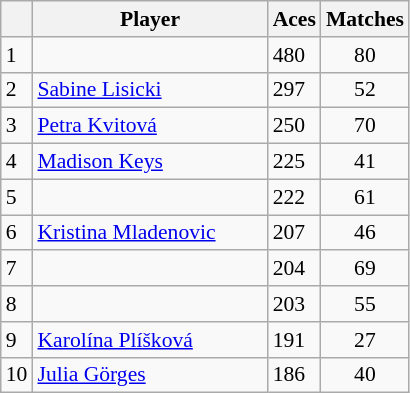<table class="wikitable sortable" style=font-size:90%>
<tr>
<th></th>
<th width=150>Player</th>
<th width=20>Aces</th>
<th>Matches</th>
</tr>
<tr>
<td>1</td>
<td></td>
<td>480</td>
<td align=center>80</td>
</tr>
<tr>
<td>2</td>
<td> <a href='#'>Sabine Lisicki</a></td>
<td>297</td>
<td align=center>52</td>
</tr>
<tr>
<td>3</td>
<td> <a href='#'>Petra Kvitová</a></td>
<td>250</td>
<td align=center>70</td>
</tr>
<tr>
<td>4</td>
<td> <a href='#'>Madison Keys</a></td>
<td>225</td>
<td align=center>41</td>
</tr>
<tr>
<td>5</td>
<td></td>
<td>222</td>
<td align=center>61</td>
</tr>
<tr>
<td>6</td>
<td> <a href='#'>Kristina Mladenovic</a></td>
<td>207</td>
<td align=center>46</td>
</tr>
<tr>
<td>7</td>
<td></td>
<td>204</td>
<td align=center>69</td>
</tr>
<tr>
<td>8</td>
<td></td>
<td>203</td>
<td align=center>55</td>
</tr>
<tr>
<td>9</td>
<td> <a href='#'>Karolína Plíšková</a></td>
<td>191</td>
<td align=center>27</td>
</tr>
<tr>
<td>10</td>
<td> <a href='#'>Julia Görges</a></td>
<td>186</td>
<td align=center>40</td>
</tr>
</table>
